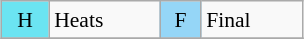<table class="wikitable" style="margin:0.5em auto; font-size:90%; line-height:1.25em;" width=16%;>
<tr>
<td style="background-color:#6be4f2;text-align:center;">H</td>
<td>Heats</td>
<td style="background-color:#95d6f7;text-align:center;">F</td>
<td>Final</td>
</tr>
<tr>
</tr>
</table>
